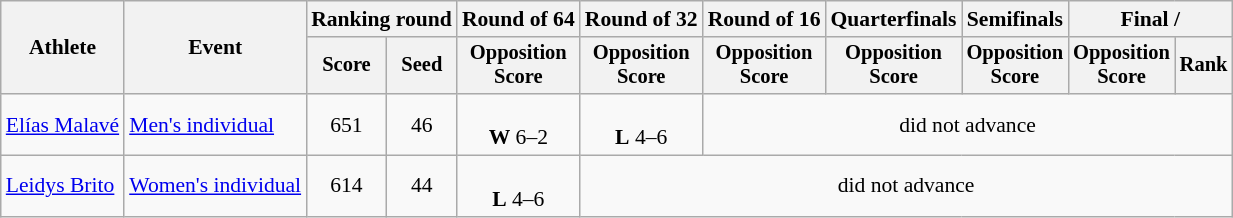<table class="wikitable" style="font-size:90%">
<tr>
<th rowspan=2>Athlete</th>
<th rowspan=2>Event</th>
<th colspan="2">Ranking round</th>
<th>Round of 64</th>
<th>Round of 32</th>
<th>Round of 16</th>
<th>Quarterfinals</th>
<th>Semifinals</th>
<th colspan="2">Final / </th>
</tr>
<tr style="font-size:95%">
<th>Score</th>
<th>Seed</th>
<th>Opposition<br>Score</th>
<th>Opposition<br>Score</th>
<th>Opposition<br>Score</th>
<th>Opposition<br>Score</th>
<th>Opposition<br>Score</th>
<th>Opposition<br>Score</th>
<th>Rank</th>
</tr>
<tr align=center>
<td align=left><a href='#'>Elías Malavé</a></td>
<td align=left><a href='#'>Men's individual</a></td>
<td>651</td>
<td>46</td>
<td><br><strong>W</strong> 6–2</td>
<td><br><strong>L</strong> 4–6</td>
<td colspan=5>did not advance</td>
</tr>
<tr align=center>
<td align=left><a href='#'>Leidys Brito</a></td>
<td align=left><a href='#'>Women's individual</a></td>
<td>614</td>
<td>44</td>
<td><br><strong>L</strong> 4–6</td>
<td colspan=6>did not advance</td>
</tr>
</table>
